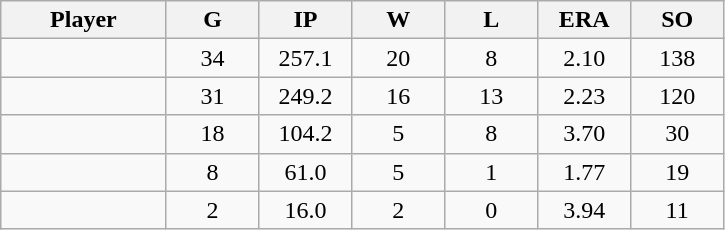<table class="wikitable sortable">
<tr>
<th bgcolor="#DDDDFF" width="16%">Player</th>
<th bgcolor="#DDDDFF" width="9%">G</th>
<th bgcolor="#DDDDFF" width="9%">IP</th>
<th bgcolor="#DDDDFF" width="9%">W</th>
<th bgcolor="#DDDDFF" width="9%">L</th>
<th bgcolor="#DDDDFF" width="9%">ERA</th>
<th bgcolor="#DDDDFF" width="9%">SO</th>
</tr>
<tr align="center">
<td></td>
<td>34</td>
<td>257.1</td>
<td>20</td>
<td>8</td>
<td>2.10</td>
<td>138</td>
</tr>
<tr align="center">
<td></td>
<td>31</td>
<td>249.2</td>
<td>16</td>
<td>13</td>
<td>2.23</td>
<td>120</td>
</tr>
<tr align="center">
<td></td>
<td>18</td>
<td>104.2</td>
<td>5</td>
<td>8</td>
<td>3.70</td>
<td>30</td>
</tr>
<tr align="center">
<td></td>
<td>8</td>
<td>61.0</td>
<td>5</td>
<td>1</td>
<td>1.77</td>
<td>19</td>
</tr>
<tr align="center">
<td></td>
<td>2</td>
<td>16.0</td>
<td>2</td>
<td>0</td>
<td>3.94</td>
<td>11</td>
</tr>
</table>
